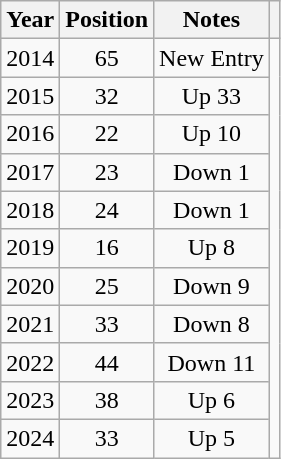<table class="wikitable plainrowheaders" style="text-align:center;">
<tr>
<th>Year</th>
<th>Position</th>
<th>Notes</th>
<th></th>
</tr>
<tr>
<td>2014</td>
<td>65</td>
<td>New Entry</td>
<td rowspan="11"></td>
</tr>
<tr>
<td>2015</td>
<td>32</td>
<td>Up 33</td>
</tr>
<tr>
<td>2016</td>
<td>22</td>
<td>Up 10</td>
</tr>
<tr>
<td>2017</td>
<td>23</td>
<td>Down 1</td>
</tr>
<tr>
<td>2018</td>
<td>24</td>
<td>Down 1</td>
</tr>
<tr>
<td>2019</td>
<td>16</td>
<td>Up 8</td>
</tr>
<tr>
<td>2020</td>
<td>25</td>
<td>Down 9</td>
</tr>
<tr>
<td>2021</td>
<td>33</td>
<td>Down 8</td>
</tr>
<tr>
<td>2022</td>
<td>44</td>
<td>Down 11</td>
</tr>
<tr>
<td>2023</td>
<td>38</td>
<td>Up 6</td>
</tr>
<tr>
<td>2024</td>
<td>33</td>
<td>Up 5</td>
</tr>
</table>
